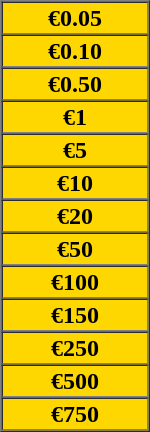<table border=1 cellspacing=0 cellpadding=1 width=100px style="background:gold;text-align:center">
<tr>
<td><strong>€0.05</strong></td>
</tr>
<tr>
<td><strong>€0.10</strong></td>
</tr>
<tr>
<td><strong>€0.50</strong></td>
</tr>
<tr>
<td><strong>€1</strong></td>
</tr>
<tr>
<td><strong>€5</strong></td>
</tr>
<tr>
<td><strong>€10</strong></td>
</tr>
<tr>
<td><strong>€20</strong></td>
</tr>
<tr>
<td><strong>€50</strong></td>
</tr>
<tr>
<td><strong>€100</strong></td>
</tr>
<tr>
<td><strong>€150</strong></td>
</tr>
<tr>
<td><strong>€250</strong></td>
</tr>
<tr>
<td><strong>€500</strong></td>
</tr>
<tr>
<td><strong>€750</strong></td>
</tr>
</table>
